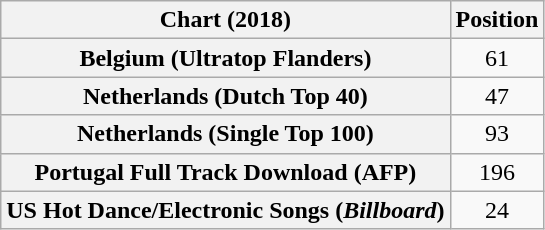<table class="wikitable sortable plainrowheaders" style="text-align:center">
<tr>
<th scope="col">Chart (2018)</th>
<th scope="col">Position</th>
</tr>
<tr>
<th scope="row">Belgium (Ultratop Flanders)</th>
<td>61</td>
</tr>
<tr>
<th scope="row">Netherlands (Dutch Top 40)</th>
<td>47</td>
</tr>
<tr>
<th scope="row">Netherlands (Single Top 100)</th>
<td>93</td>
</tr>
<tr>
<th scope="row">Portugal Full Track Download (AFP)</th>
<td>196</td>
</tr>
<tr>
<th scope="row">US Hot Dance/Electronic Songs (<em>Billboard</em>)</th>
<td>24</td>
</tr>
</table>
